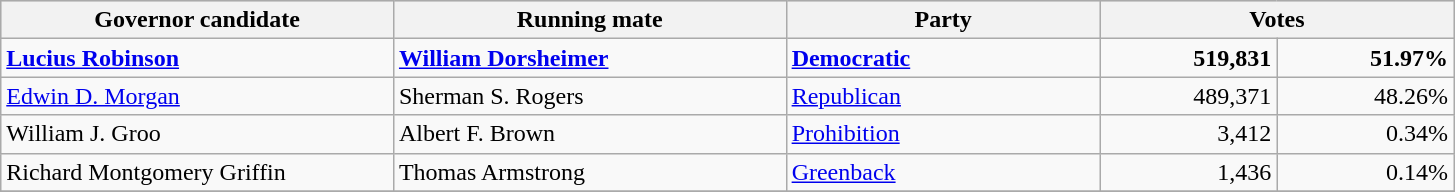<table class=wikitable>
<tr bgcolor=lightgrey>
<th width="20%">Governor candidate</th>
<th width="20%">Running mate</th>
<th width="16%">Party</th>
<th width="18%" colspan="2">Votes</th>
</tr>
<tr>
<td><strong><a href='#'>Lucius Robinson</a></strong></td>
<td><strong><a href='#'>William Dorsheimer</a></strong></td>
<td><strong><a href='#'>Democratic</a></strong></td>
<td align="right"><strong>519,831</strong></td>
<td align="right"><strong>51.97%</strong></td>
</tr>
<tr>
<td><a href='#'>Edwin D. Morgan</a></td>
<td>Sherman S. Rogers</td>
<td><a href='#'>Republican</a></td>
<td align="right">489,371</td>
<td align="right">48.26%</td>
</tr>
<tr>
<td>William J. Groo</td>
<td>Albert F. Brown</td>
<td><a href='#'>Prohibition</a></td>
<td align="right">3,412</td>
<td align="right">0.34%</td>
</tr>
<tr>
<td>Richard Montgomery Griffin</td>
<td>Thomas Armstrong</td>
<td><a href='#'>Greenback</a></td>
<td align="right">1,436</td>
<td align="right">0.14%</td>
</tr>
<tr>
</tr>
</table>
